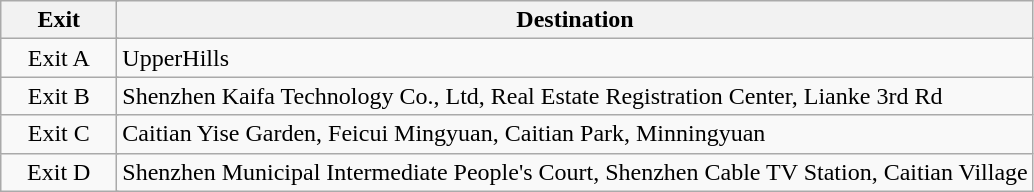<table class="wikitable">
<tr>
<th style="width:70px" colspan="2">Exit</th>
<th>Destination</th>
</tr>
<tr>
<td align="center" colspan="2">Exit A</td>
<td>UpperHills</td>
</tr>
<tr>
<td align="center" colspan="2">Exit B</td>
<td>Shenzhen Kaifa Technology Co., Ltd, Real Estate Registration Center, Lianke 3rd Rd</td>
</tr>
<tr>
<td align="center" colspan="2">Exit C</td>
<td>Caitian Yise Garden, Feicui Mingyuan, Caitian Park, Minningyuan</td>
</tr>
<tr>
<td align="center" colspan="2">Exit D</td>
<td>Shenzhen Municipal Intermediate People's Court, Shenzhen Cable TV Station, Caitian Village</td>
</tr>
</table>
